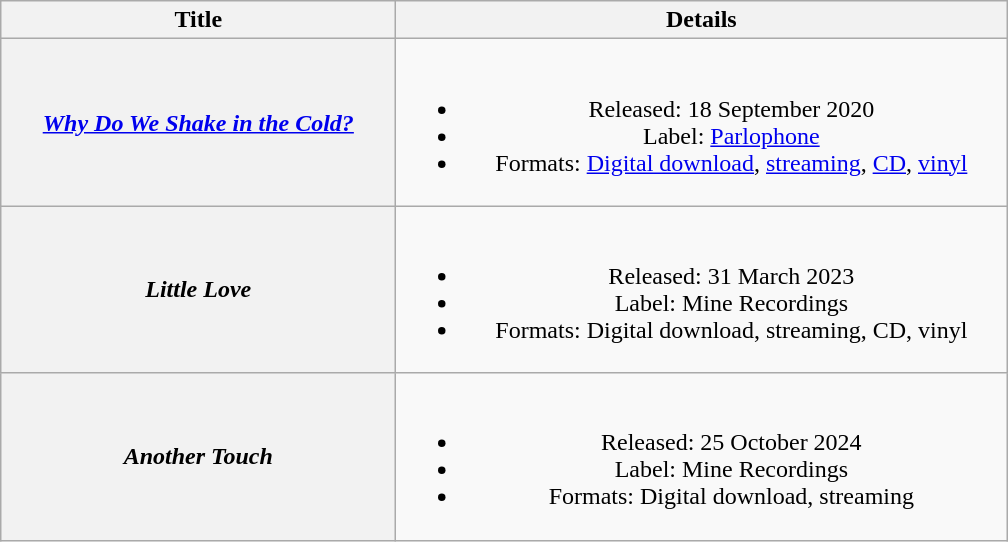<table class="wikitable plainrowheaders" style="text-align:center;">
<tr>
<th scope="col" style="width:16em;">Title</th>
<th scope="col" style="width:25em;">Details</th>
</tr>
<tr>
<th scope="row"><em><a href='#'>Why Do We Shake in the Cold?</a></em></th>
<td><br><ul><li>Released: 18 September 2020</li><li>Label: <a href='#'>Parlophone</a></li><li>Formats: <a href='#'>Digital download</a>, <a href='#'>streaming</a>, <a href='#'>CD</a>, <a href='#'>vinyl</a></li></ul></td>
</tr>
<tr>
<th scope="row"><em>Little Love</em></th>
<td><br><ul><li>Released: 31 March 2023</li><li>Label: Mine Recordings</li><li>Formats: Digital download, streaming, CD, vinyl</li></ul></td>
</tr>
<tr>
<th scope="row"><em>Another Touch</em></th>
<td><br><ul><li>Released: 25 October 2024</li><li>Label: Mine Recordings</li><li>Formats: Digital download, streaming</li></ul></td>
</tr>
</table>
